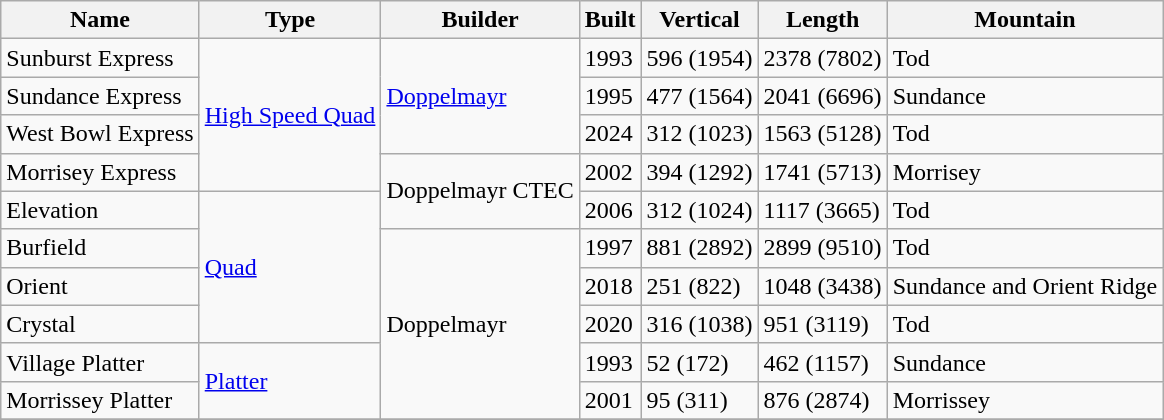<table class="wikitable">
<tr>
<th>Name</th>
<th>Type</th>
<th>Builder</th>
<th>Built</th>
<th>Vertical<br></th>
<th>Length<br></th>
<th>Mountain</th>
</tr>
<tr>
<td>Sunburst Express</td>
<td rowspan="4"><a href='#'>High Speed Quad</a></td>
<td rowspan="3"><a href='#'>Doppelmayr</a></td>
<td>1993</td>
<td>596 (1954)</td>
<td>2378 (7802)</td>
<td>Tod</td>
</tr>
<tr>
<td>Sundance Express</td>
<td>1995</td>
<td>477 (1564)</td>
<td>2041 (6696)</td>
<td>Sundance</td>
</tr>
<tr>
<td>West Bowl Express</td>
<td>2024</td>
<td>312 (1023)</td>
<td>1563 (5128)</td>
<td>Tod</td>
</tr>
<tr>
<td>Morrisey Express</td>
<td rowspan="2">Doppelmayr CTEC</td>
<td>2002</td>
<td>394 (1292)</td>
<td>1741 (5713)</td>
<td>Morrisey</td>
</tr>
<tr>
<td>Elevation</td>
<td rowspan="4"><a href='#'>Quad</a></td>
<td>2006</td>
<td>312 (1024)</td>
<td>1117 (3665)</td>
<td>Tod</td>
</tr>
<tr>
<td>Burfield</td>
<td rowspan="5">Doppelmayr</td>
<td>1997</td>
<td>881 (2892)</td>
<td>2899 (9510)</td>
<td>Tod</td>
</tr>
<tr>
<td>Orient</td>
<td>2018</td>
<td>251 (822)</td>
<td>1048 (3438)</td>
<td>Sundance and Orient Ridge</td>
</tr>
<tr>
<td>Crystal</td>
<td>2020</td>
<td>316 (1038)</td>
<td>951 (3119)</td>
<td>Tod</td>
</tr>
<tr>
<td>Village Platter</td>
<td rowspan="2"><a href='#'>Platter</a></td>
<td>1993</td>
<td>52 (172)</td>
<td>462 (1157)</td>
<td>Sundance</td>
</tr>
<tr>
<td>Morrissey Platter</td>
<td>2001</td>
<td>95 (311)</td>
<td>876 (2874)</td>
<td>Morrissey</td>
</tr>
<tr>
</tr>
</table>
